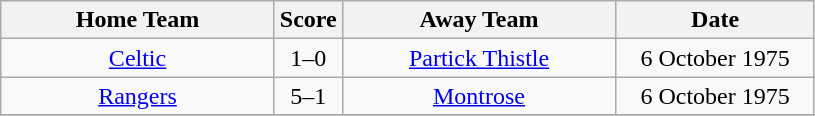<table class="wikitable" style="text-align:center;">
<tr>
<th width=175>Home Team</th>
<th width=20>Score</th>
<th width=175>Away Team</th>
<th width= 125>Date</th>
</tr>
<tr>
<td><a href='#'>Celtic</a></td>
<td>1–0</td>
<td><a href='#'>Partick Thistle</a></td>
<td>6 October 1975</td>
</tr>
<tr>
<td><a href='#'>Rangers</a></td>
<td>5–1</td>
<td><a href='#'>Montrose</a></td>
<td>6 October 1975</td>
</tr>
<tr>
</tr>
</table>
